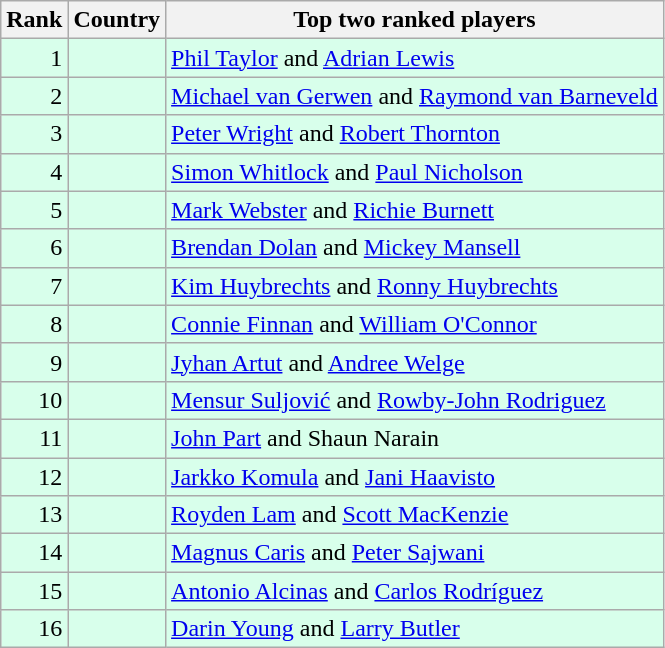<table class="wikitable">
<tr>
<th>Rank</th>
<th>Country</th>
<th>Top two ranked players</th>
</tr>
<tr style="background:#d8ffeb;">
<td align=right>1</td>
<td></td>
<td><a href='#'>Phil Taylor</a> and <a href='#'>Adrian Lewis</a></td>
</tr>
<tr style="background:#d8ffeb;">
<td align=right>2</td>
<td></td>
<td><a href='#'>Michael van Gerwen</a> and <a href='#'>Raymond van Barneveld</a></td>
</tr>
<tr style="background:#d8ffeb;">
<td align=right>3</td>
<td></td>
<td><a href='#'>Peter Wright</a> and <a href='#'>Robert Thornton</a></td>
</tr>
<tr style="background:#d8ffeb;">
<td align=right>4</td>
<td></td>
<td><a href='#'>Simon Whitlock</a> and <a href='#'>Paul Nicholson</a></td>
</tr>
<tr style="background:#d8ffeb;">
<td align=right>5</td>
<td></td>
<td><a href='#'>Mark Webster</a> and <a href='#'>Richie Burnett</a></td>
</tr>
<tr style="background:#d8ffeb;">
<td align=right>6</td>
<td></td>
<td><a href='#'>Brendan Dolan</a> and <a href='#'>Mickey Mansell</a></td>
</tr>
<tr style="background:#d8ffeb;">
<td align=right>7</td>
<td></td>
<td><a href='#'>Kim Huybrechts</a> and <a href='#'>Ronny Huybrechts</a></td>
</tr>
<tr style="background:#d8ffeb;">
<td align=right>8</td>
<td></td>
<td><a href='#'>Connie Finnan</a> and <a href='#'>William O'Connor</a></td>
</tr>
<tr style="background:#d8ffeb;">
<td align=right>9</td>
<td></td>
<td><a href='#'>Jyhan Artut</a> and <a href='#'>Andree Welge</a></td>
</tr>
<tr style="background:#d8ffeb;">
<td align=right>10</td>
<td></td>
<td><a href='#'>Mensur Suljović</a> and <a href='#'>Rowby-John Rodriguez</a></td>
</tr>
<tr style="background:#d8ffeb;">
<td align=right>11</td>
<td></td>
<td><a href='#'>John Part</a> and Shaun Narain</td>
</tr>
<tr style="background:#d8ffeb;">
<td align=right>12</td>
<td></td>
<td><a href='#'>Jarkko Komula</a> and <a href='#'>Jani Haavisto</a></td>
</tr>
<tr style="background:#d8ffeb;">
<td align=right>13</td>
<td></td>
<td><a href='#'>Royden Lam</a> and <a href='#'>Scott MacKenzie</a></td>
</tr>
<tr style="background:#d8ffeb;">
<td align=right>14</td>
<td></td>
<td><a href='#'>Magnus Caris</a> and <a href='#'>Peter Sajwani</a></td>
</tr>
<tr style="background:#d8ffeb;">
<td align=right>15</td>
<td></td>
<td><a href='#'>Antonio Alcinas</a> and <a href='#'>Carlos Rodríguez</a></td>
</tr>
<tr style="background:#d8ffeb;">
<td align=right>16</td>
<td></td>
<td><a href='#'>Darin Young</a> and <a href='#'>Larry Butler</a></td>
</tr>
</table>
